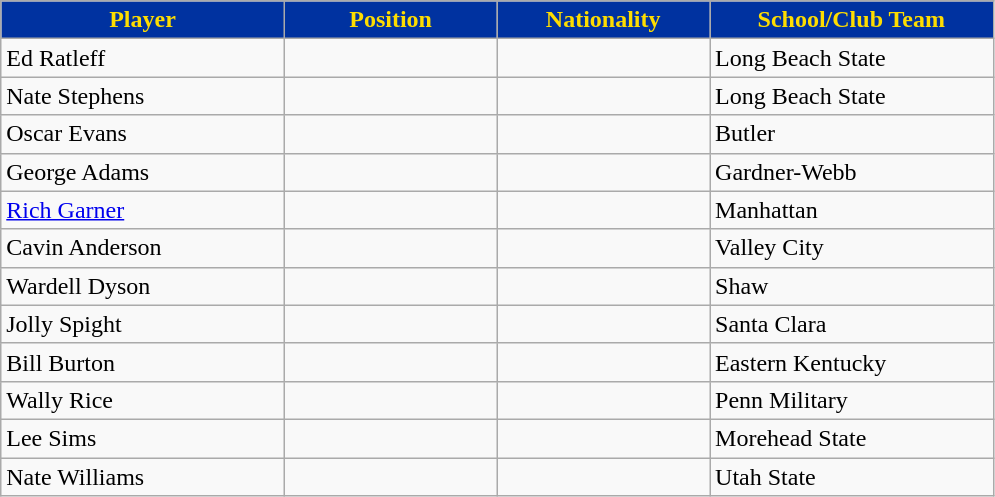<table class="wikitable sortable sortable">
<tr>
<th style="background:#0032A0; color:#FEDD00" width="20%">Player</th>
<th style="background:#0032A0; color:#FEDD00" width="15%">Position</th>
<th style="background:#0032A0; color:#FEDD00" width="15%">Nationality</th>
<th style="background:#0032A0; color:#FEDD00" width="20%">School/Club Team</th>
</tr>
<tr>
<td>Ed Ratleff</td>
<td></td>
<td></td>
<td>Long Beach State</td>
</tr>
<tr>
<td>Nate Stephens</td>
<td></td>
<td></td>
<td>Long Beach State</td>
</tr>
<tr>
<td>Oscar Evans</td>
<td></td>
<td></td>
<td>Butler</td>
</tr>
<tr>
<td>George Adams</td>
<td></td>
<td></td>
<td>Gardner-Webb</td>
</tr>
<tr>
<td><a href='#'>Rich Garner</a></td>
<td></td>
<td></td>
<td>Manhattan</td>
</tr>
<tr>
<td>Cavin Anderson</td>
<td></td>
<td></td>
<td>Valley City</td>
</tr>
<tr>
<td>Wardell Dyson</td>
<td></td>
<td></td>
<td>Shaw</td>
</tr>
<tr>
<td>Jolly Spight</td>
<td></td>
<td></td>
<td>Santa Clara</td>
</tr>
<tr>
<td>Bill Burton</td>
<td></td>
<td></td>
<td>Eastern Kentucky</td>
</tr>
<tr>
<td>Wally Rice</td>
<td></td>
<td></td>
<td>Penn Military</td>
</tr>
<tr>
<td>Lee Sims</td>
<td></td>
<td></td>
<td>Morehead State</td>
</tr>
<tr>
<td>Nate Williams</td>
<td></td>
<td></td>
<td>Utah State</td>
</tr>
</table>
